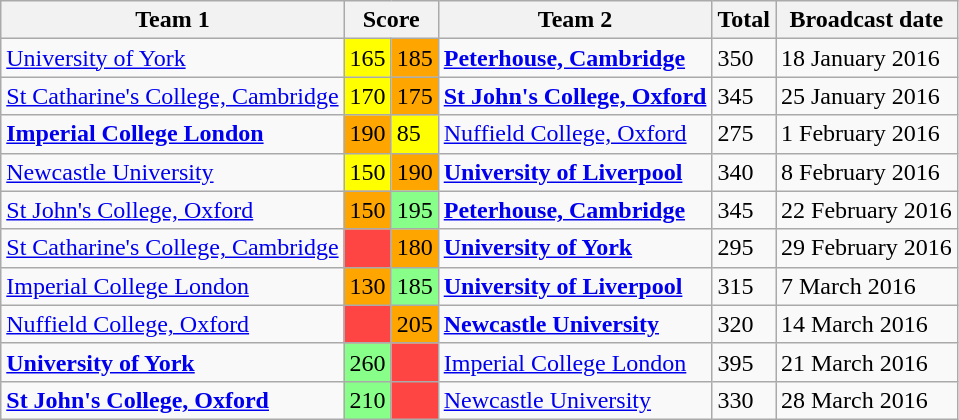<table class="wikitable">
<tr>
<th>Team 1</th>
<th colspan=2>Score</th>
<th>Team 2</th>
<th>Total</th>
<th>Broadcast date</th>
</tr>
<tr>
<td><a href='#'>University of York</a></td>
<td style="background:yellow">165</td>
<td style="background:orange">185</td>
<td><strong><a href='#'>Peterhouse, Cambridge</a></strong></td>
<td>350</td>
<td>18 January 2016</td>
</tr>
<tr>
<td><a href='#'>St Catharine's College, Cambridge</a></td>
<td style="background:yellow">170</td>
<td style="background:orange">175</td>
<td><strong><a href='#'>St John's College, Oxford</a></strong></td>
<td>345</td>
<td>25 January 2016</td>
</tr>
<tr>
<td><strong><a href='#'>Imperial College London</a></strong></td>
<td style="background:orange">190</td>
<td style="background:yellow">85</td>
<td><a href='#'>Nuffield College, Oxford</a></td>
<td>275</td>
<td>1 February 2016</td>
</tr>
<tr>
<td><a href='#'>Newcastle University</a></td>
<td style="background:yellow">150</td>
<td style="background:orange">190</td>
<td><strong><a href='#'>University of Liverpool</a></strong></td>
<td>340</td>
<td>8 February 2016</td>
</tr>
<tr>
<td><a href='#'>St John's College, Oxford</a></td>
<td style="background:orange">150</td>
<td style="background:#88ff88">195</td>
<td><strong><a href='#'>Peterhouse, Cambridge</a></strong></td>
<td>345</td>
<td>22 February 2016</td>
</tr>
<tr>
<td><a href='#'>St Catharine's College, Cambridge</a></td>
<td style="background:#f44;"></td>
<td style="background:orange">180</td>
<td><strong><a href='#'>University of York</a></strong></td>
<td>295</td>
<td>29 February 2016</td>
</tr>
<tr>
<td><a href='#'>Imperial College London</a></td>
<td style="background:orange">130</td>
<td style="background:#88ff88">185</td>
<td><strong><a href='#'>University of Liverpool</a></strong></td>
<td>315</td>
<td>7 March 2016</td>
</tr>
<tr>
<td><a href='#'>Nuffield College, Oxford</a></td>
<td style="background:#f44;"></td>
<td style="background:orange">205</td>
<td><strong><a href='#'>Newcastle University</a></strong></td>
<td>320</td>
<td>14 March 2016</td>
</tr>
<tr>
<td><strong><a href='#'>University of York</a></strong></td>
<td style="background:#88ff88">260</td>
<td style="background:#f44;"></td>
<td><a href='#'>Imperial College London</a></td>
<td>395</td>
<td>21 March 2016</td>
</tr>
<tr>
<td><strong><a href='#'>St John's College, Oxford</a></strong></td>
<td style="background:#88ff88">210</td>
<td style="background:#f44;"></td>
<td><a href='#'>Newcastle University</a></td>
<td>330</td>
<td>28 March 2016</td>
</tr>
</table>
